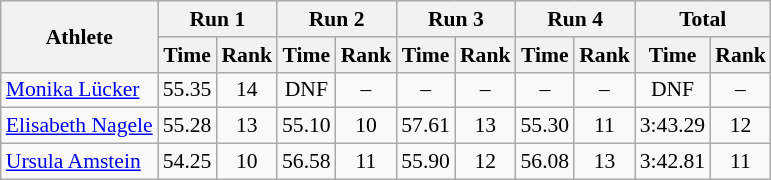<table class="wikitable" border="1" style="font-size:90%">
<tr>
<th rowspan="2">Athlete</th>
<th colspan="2">Run 1</th>
<th colspan="2">Run 2</th>
<th colspan="2">Run 3</th>
<th colspan="2">Run 4</th>
<th colspan="2">Total</th>
</tr>
<tr>
<th>Time</th>
<th>Rank</th>
<th>Time</th>
<th>Rank</th>
<th>Time</th>
<th>Rank</th>
<th>Time</th>
<th>Rank</th>
<th>Time</th>
<th>Rank</th>
</tr>
<tr>
<td><a href='#'>Monika Lücker</a></td>
<td align="center">55.35</td>
<td align="center">14</td>
<td align="center">DNF</td>
<td align="center">–</td>
<td align="center">–</td>
<td align="center">–</td>
<td align="center">–</td>
<td align="center">–</td>
<td align="center">DNF</td>
<td align="center">–</td>
</tr>
<tr>
<td><a href='#'>Elisabeth Nagele</a></td>
<td align="center">55.28</td>
<td align="center">13</td>
<td align="center">55.10</td>
<td align="center">10</td>
<td align="center">57.61</td>
<td align="center">13</td>
<td align="center">55.30</td>
<td align="center">11</td>
<td align="center">3:43.29</td>
<td align="center">12</td>
</tr>
<tr>
<td><a href='#'>Ursula Amstein</a></td>
<td align="center">54.25</td>
<td align="center">10</td>
<td align="center">56.58</td>
<td align="center">11</td>
<td align="center">55.90</td>
<td align="center">12</td>
<td align="center">56.08</td>
<td align="center">13</td>
<td align="center">3:42.81</td>
<td align="center">11</td>
</tr>
</table>
